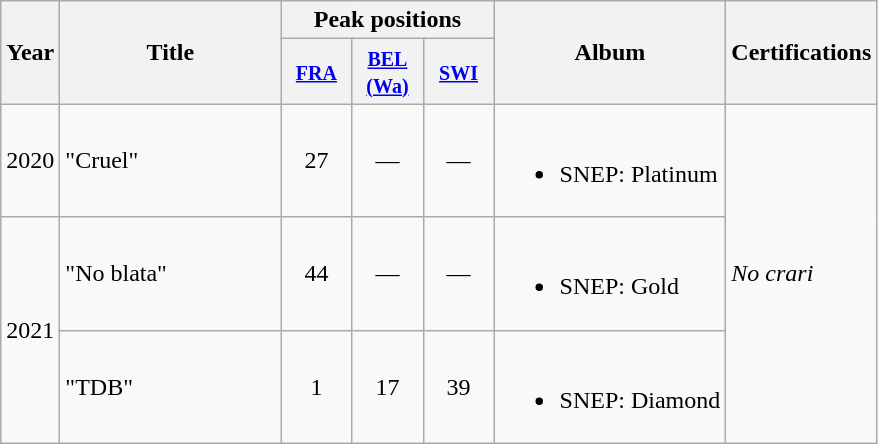<table class="wikitable">
<tr>
<th rowspan="2" style="text-align:center; width:10px;">Year</th>
<th rowspan="2" style="text-align:center; width:140px;">Title</th>
<th style="text-align:center;" colspan="3">Peak positions</th>
<th rowspan="2">Album</th>
<th rowspan="2">Certifications</th>
</tr>
<tr>
<th width="40"><small><a href='#'>FRA</a></small><br></th>
<th width="40"><small><a href='#'>BEL<br>(Wa)</a></small><br></th>
<th width="40"><small><a href='#'>SWI</a></small><br></th>
</tr>
<tr>
<td style="text-align:center;">2020</td>
<td>"Cruel"</td>
<td style="text-align:center;">27</td>
<td style="text-align:center;">—</td>
<td style="text-align:center;">—</td>
<td><br><ul><li>SNEP: Platinum</li></ul></td>
<td rowspan="3"><em>No crari</em></td>
</tr>
<tr>
<td style="text-align:center;" rowspan=2>2021</td>
<td>"No blata"</td>
<td style="text-align:center;">44</td>
<td style="text-align:center;">—</td>
<td style="text-align:center;">—</td>
<td><br><ul><li>SNEP: Gold</li></ul></td>
</tr>
<tr>
<td>"TDB"</td>
<td style="text-align:center;">1</td>
<td style="text-align:center;">17</td>
<td style="text-align:center;">39</td>
<td><br><ul><li>SNEP: Diamond</li></ul></td>
</tr>
</table>
